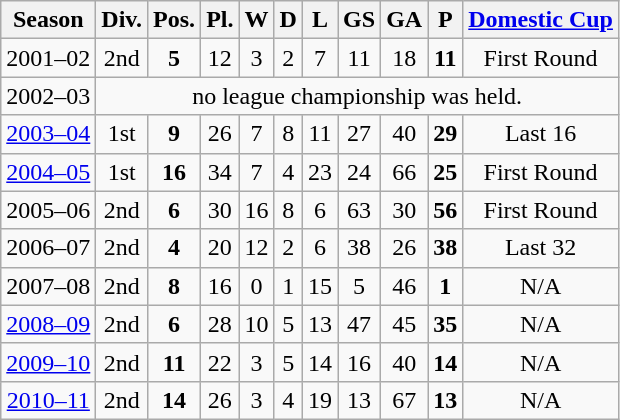<table class="wikitable">
<tr>
<th>Season</th>
<th>Div.</th>
<th>Pos.</th>
<th>Pl.</th>
<th>W</th>
<th>D</th>
<th>L</th>
<th>GS</th>
<th>GA</th>
<th>P</th>
<th><a href='#'>Domestic Cup</a></th>
</tr>
<tr>
<td align=center>2001–02</td>
<td align=center>2nd</td>
<td align=center><strong>5</strong></td>
<td align=center>12</td>
<td align=center>3</td>
<td align=center>2</td>
<td align=center>7</td>
<td align=center>11</td>
<td align=center>18</td>
<td align=center><strong>11</strong></td>
<td align=center>First Round</td>
</tr>
<tr>
<td align=center>2002–03</td>
<td align=center colspan="10">no league championship was held.</td>
</tr>
<tr>
<td align=center><a href='#'>2003–04</a></td>
<td align=center>1st</td>
<td align=center><strong>9</strong></td>
<td align=center>26</td>
<td align=center>7</td>
<td align=center>8</td>
<td align=center>11</td>
<td align=center>27</td>
<td align=center>40</td>
<td align=center><strong>29</strong></td>
<td align=center>Last 16</td>
</tr>
<tr>
<td align=center><a href='#'>2004–05</a></td>
<td align=center>1st</td>
<td align=center><strong>16</strong></td>
<td align=center>34</td>
<td align=center>7</td>
<td align=center>4</td>
<td align=center>23</td>
<td align=center>24</td>
<td align=center>66</td>
<td align=center><strong>25</strong></td>
<td align=center>First Round</td>
</tr>
<tr>
<td align=center>2005–06</td>
<td align=center>2nd</td>
<td align=center><strong>6</strong></td>
<td align=center>30</td>
<td align=center>16</td>
<td align=center>8</td>
<td align=center>6</td>
<td align=center>63</td>
<td align=center>30</td>
<td align=center><strong>56 </strong></td>
<td align=center>First Round</td>
</tr>
<tr>
<td align=center>2006–07</td>
<td align=center>2nd</td>
<td align=center><strong>4</strong></td>
<td align=center>20</td>
<td align=center>12</td>
<td align=center>2</td>
<td align=center>6</td>
<td align=center>38</td>
<td align=center>26</td>
<td align=center><strong>38</strong></td>
<td align=center>Last 32</td>
</tr>
<tr>
<td align=center>2007–08</td>
<td align=center>2nd</td>
<td align=center><strong>8</strong></td>
<td align=center>16</td>
<td align=center>0</td>
<td align=center>1</td>
<td align=center>15</td>
<td align=center>5</td>
<td align=center>46</td>
<td align=center><strong>1</strong></td>
<td align=center>N/A</td>
</tr>
<tr>
<td align=center><a href='#'>2008–09</a></td>
<td align=center>2nd</td>
<td align=center><strong>6</strong></td>
<td align=center>28</td>
<td align=center>10</td>
<td align=center>5</td>
<td align=center>13</td>
<td align=center>47</td>
<td align=center>45</td>
<td align=center><strong>35</strong></td>
<td align=center>N/A</td>
</tr>
<tr>
<td align=center><a href='#'>2009–10</a></td>
<td align=center>2nd</td>
<td align=center><strong>11</strong></td>
<td align=center>22</td>
<td align=center>3</td>
<td align=center>5</td>
<td align=center>14</td>
<td align=center>16</td>
<td align=center>40</td>
<td align=center><strong>14</strong></td>
<td align=center>N/A</td>
</tr>
<tr>
<td align=center><a href='#'>2010–11</a></td>
<td align=center>2nd</td>
<td align=center><strong>14</strong></td>
<td align=center>26</td>
<td align=center>3</td>
<td align=center>4</td>
<td align=center>19</td>
<td align=center>13</td>
<td align=center>67</td>
<td align=center><strong>13</strong></td>
<td align=center>N/A</td>
</tr>
</table>
